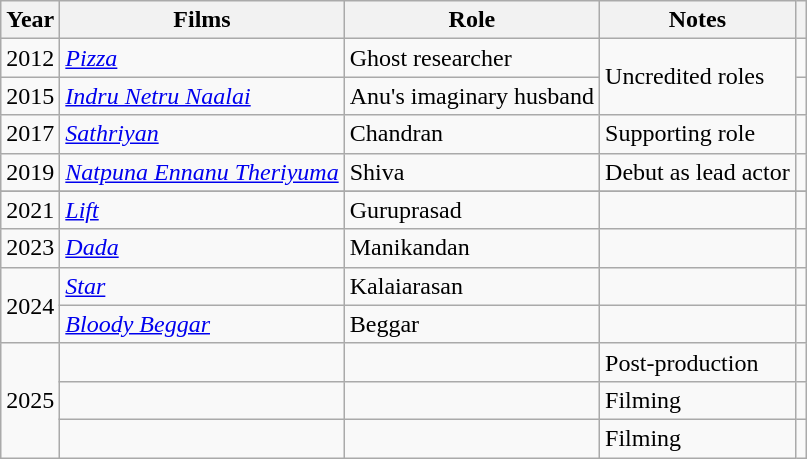<table class="wikitable sortable">
<tr>
<th>Year</th>
<th>Films</th>
<th>Role</th>
<th>Notes</th>
<th></th>
</tr>
<tr>
<td>2012</td>
<td><a href='#'><em>Pizza</em></a></td>
<td>Ghost researcher</td>
<td rowspan="2">Uncredited roles</td>
<td></td>
</tr>
<tr>
<td>2015</td>
<td><em><a href='#'>Indru Netru Naalai</a></em></td>
<td>Anu's imaginary husband</td>
<td></td>
</tr>
<tr>
<td>2017</td>
<td><a href='#'><em>Sathriyan</em></a></td>
<td>Chandran</td>
<td>Supporting role</td>
<td></td>
</tr>
<tr>
<td>2019</td>
<td><em><a href='#'>Natpuna Ennanu Theriyuma</a></em></td>
<td>Shiva</td>
<td>Debut as lead actor</td>
<td></td>
</tr>
<tr>
</tr>
<tr>
<td>2021</td>
<td><a href='#'><em>Lift</em></a></td>
<td>Guruprasad</td>
<td></td>
<td></td>
</tr>
<tr>
<td rowspan="1">2023</td>
<td><a href='#'><em>Dada</em></a></td>
<td>Manikandan</td>
<td></td>
<td></td>
</tr>
<tr>
<td rowspan=2>2024</td>
<td><a href='#'><em>Star</em></a></td>
<td>Kalaiarasan</td>
<td></td>
<td></td>
</tr>
<tr>
<td><em><a href='#'>Bloody Beggar</a></em></td>
<td>Beggar</td>
<td></td>
<td></td>
</tr>
<tr>
<td rowspan=3>2025</td>
<td></td>
<td></td>
<td>Post-production</td>
<td></td>
</tr>
<tr>
<td></td>
<td></td>
<td>Filming</td>
<td></td>
</tr>
<tr>
<td></td>
<td></td>
<td>Filming</td>
<td></td>
</tr>
</table>
